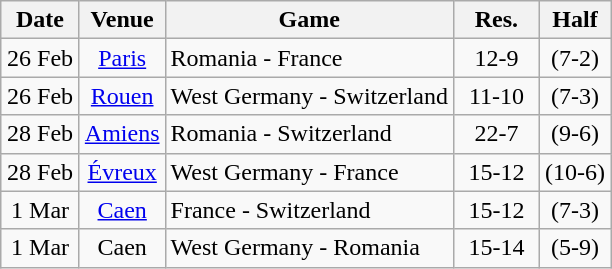<table class="wikitable" style="text-align:center;">
<tr>
<th width="45px">Date</th>
<th>Venue</th>
<th>Game</th>
<th width="50px">Res.</th>
<th>Half</th>
</tr>
<tr>
<td>26 Feb</td>
<td><a href='#'>Paris</a></td>
<td align="left">Romania - France</td>
<td>12-9</td>
<td>(7-2)</td>
</tr>
<tr>
<td>26 Feb</td>
<td><a href='#'>Rouen</a></td>
<td align="left">West Germany - Switzerland</td>
<td>11-10</td>
<td>(7-3)</td>
</tr>
<tr>
<td>28 Feb</td>
<td><a href='#'>Amiens</a></td>
<td align="left">Romania - Switzerland</td>
<td>22-7</td>
<td>(9-6)</td>
</tr>
<tr>
<td>28 Feb</td>
<td><a href='#'>Évreux</a></td>
<td align="left">West Germany - France</td>
<td>15-12</td>
<td>(10-6)</td>
</tr>
<tr>
<td>1 Mar</td>
<td><a href='#'>Caen</a></td>
<td align="left">France - Switzerland</td>
<td>15-12</td>
<td>(7-3)</td>
</tr>
<tr>
<td>1 Mar</td>
<td>Caen</td>
<td align="left">West Germany - Romania</td>
<td>15-14</td>
<td>(5-9)</td>
</tr>
</table>
